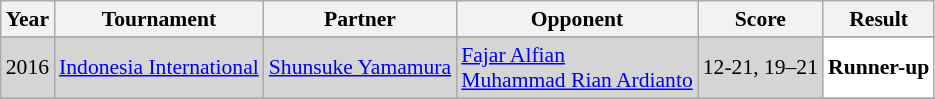<table class="sortable wikitable" style="font-size: 90%;">
<tr>
<th>Year</th>
<th>Tournament</th>
<th>Partner</th>
<th>Opponent</th>
<th>Score</th>
<th>Result</th>
</tr>
<tr>
</tr>
<tr style="background:#D5D5D5">
<td align="center">2016</td>
<td align="left"><a href='#'>Indonesia International</a></td>
<td align="left"> <a href='#'>Shunsuke Yamamura</a></td>
<td align="left"> <a href='#'>Fajar Alfian</a><br> <a href='#'>Muhammad Rian Ardianto</a></td>
<td align="left">12-21, 19–21</td>
<td style="text-align:left; background:white"> <strong>Runner-up</strong></td>
</tr>
<tr>
</tr>
</table>
